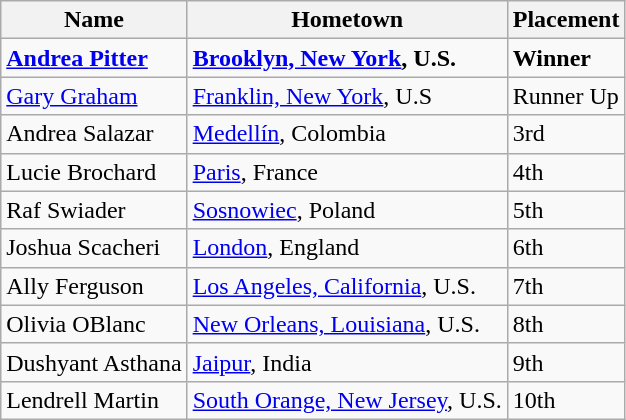<table class="wikitable">
<tr>
<th>Name</th>
<th>Hometown</th>
<th>Placement</th>
</tr>
<tr>
<td><strong><a href='#'>Andrea Pitter</a></strong></td>
<td><strong><a href='#'>Brooklyn, New York</a>, U.S.</strong></td>
<td><strong>Winner</strong></td>
</tr>
<tr>
<td><a href='#'>Gary Graham</a></td>
<td><a href='#'>Franklin, New York</a>, U.S</td>
<td>Runner Up</td>
</tr>
<tr>
<td>Andrea Salazar</td>
<td><a href='#'>Medellín</a>, Colombia</td>
<td>3rd</td>
</tr>
<tr>
<td>Lucie Brochard</td>
<td><a href='#'>Paris</a>, France</td>
<td>4th</td>
</tr>
<tr>
<td>Raf Swiader</td>
<td><a href='#'>Sosnowiec</a>, Poland</td>
<td>5th</td>
</tr>
<tr>
<td>Joshua Scacheri</td>
<td><a href='#'>London</a>, England</td>
<td>6th</td>
</tr>
<tr>
<td>Ally Ferguson</td>
<td><a href='#'>Los Angeles, California</a>, U.S.</td>
<td>7th</td>
</tr>
<tr>
<td>Olivia OBlanc</td>
<td><a href='#'>New Orleans, Louisiana</a>, U.S.</td>
<td>8th</td>
</tr>
<tr>
<td>Dushyant Asthana</td>
<td><a href='#'>Jaipur</a>, India</td>
<td>9th</td>
</tr>
<tr>
<td>Lendrell Martin</td>
<td><a href='#'>South Orange, New Jersey</a>, U.S.</td>
<td>10th</td>
</tr>
</table>
